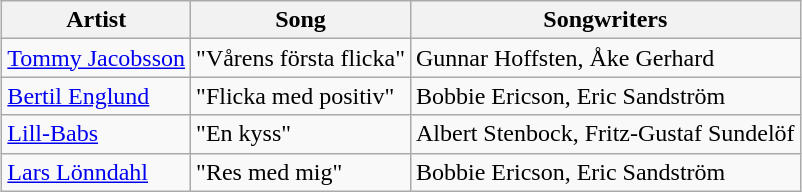<table class="sortable wikitable" style="margin: 1em auto 1em auto;">
<tr>
<th>Artist</th>
<th>Song</th>
<th>Songwriters</th>
</tr>
<tr>
<td><a href='#'>Tommy Jacobsson</a></td>
<td>"Vårens första flicka"</td>
<td>Gunnar Hoffsten, Åke Gerhard</td>
</tr>
<tr>
<td><a href='#'>Bertil Englund</a></td>
<td>"Flicka med positiv"</td>
<td>Bobbie Ericson, Eric Sandström</td>
</tr>
<tr>
<td><a href='#'>Lill-Babs</a></td>
<td>"En kyss"</td>
<td>Albert Stenbock, Fritz-Gustaf Sundelöf</td>
</tr>
<tr>
<td><a href='#'>Lars Lönndahl</a></td>
<td>"Res med mig"</td>
<td>Bobbie Ericson, Eric Sandström</td>
</tr>
</table>
